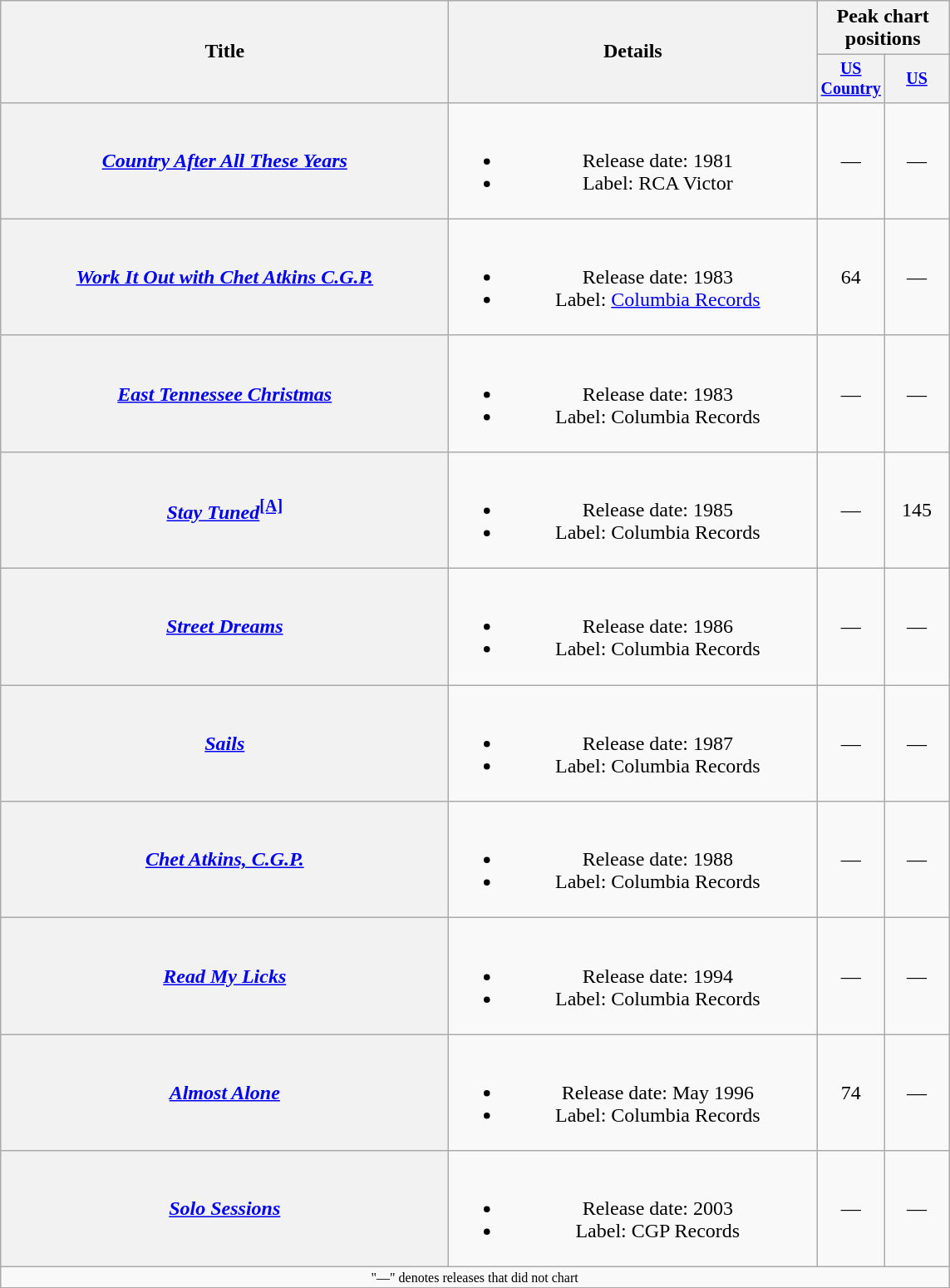<table class="wikitable plainrowheaders" style="text-align:center;">
<tr>
<th rowspan="2" style="width:22em;">Title</th>
<th rowspan="2" style="width:18em;">Details</th>
<th colspan="2">Peak chart<br>positions</th>
</tr>
<tr style="font-size:smaller;">
<th width="45"><a href='#'>US Country</a></th>
<th width="45"><a href='#'>US</a></th>
</tr>
<tr>
<th scope="row"><em><a href='#'>Country After All These Years</a></em></th>
<td><br><ul><li>Release date: 1981</li><li>Label: RCA Victor</li></ul></td>
<td>—</td>
<td>—</td>
</tr>
<tr>
<th scope="row"><em><a href='#'>Work It Out with Chet Atkins C.G.P.</a></em></th>
<td><br><ul><li>Release date: 1983</li><li>Label: <a href='#'>Columbia Records</a></li></ul></td>
<td>64</td>
<td>—</td>
</tr>
<tr>
<th scope="row"><em><a href='#'>East Tennessee Christmas</a></em></th>
<td><br><ul><li>Release date: 1983</li><li>Label: Columbia Records</li></ul></td>
<td>—</td>
<td>—</td>
</tr>
<tr>
<th scope="row"><em><a href='#'>Stay Tuned</a></em><sup><a href='#'><strong>[A]</strong></a></sup></th>
<td><br><ul><li>Release date: 1985</li><li>Label: Columbia Records</li></ul></td>
<td>—</td>
<td>145</td>
</tr>
<tr>
<th scope="row"><em><a href='#'>Street Dreams</a></em></th>
<td><br><ul><li>Release date: 1986</li><li>Label: Columbia Records</li></ul></td>
<td>—</td>
<td>—</td>
</tr>
<tr>
<th scope="row"><em><a href='#'>Sails</a></em></th>
<td><br><ul><li>Release date: 1987</li><li>Label: Columbia Records</li></ul></td>
<td>—</td>
<td>—</td>
</tr>
<tr>
<th scope="row"><em><a href='#'>Chet Atkins, C.G.P.</a></em></th>
<td><br><ul><li>Release date: 1988</li><li>Label: Columbia Records</li></ul></td>
<td>—</td>
<td>—</td>
</tr>
<tr>
<th scope="row"><em><a href='#'>Read My Licks</a></em></th>
<td><br><ul><li>Release date: 1994</li><li>Label: Columbia Records</li></ul></td>
<td>—</td>
<td>—</td>
</tr>
<tr>
<th scope="row"><em><a href='#'>Almost Alone</a></em></th>
<td><br><ul><li>Release date: May 1996</li><li>Label: Columbia Records</li></ul></td>
<td>74</td>
<td>—</td>
</tr>
<tr>
<th scope="row"><em><a href='#'>Solo Sessions</a></em></th>
<td><br><ul><li>Release date: 2003</li><li>Label: CGP Records</li></ul></td>
<td>—</td>
<td>—</td>
</tr>
<tr>
<td colspan="4" style="font-size: 8pt">"—" denotes releases that did not chart</td>
</tr>
<tr>
</tr>
</table>
